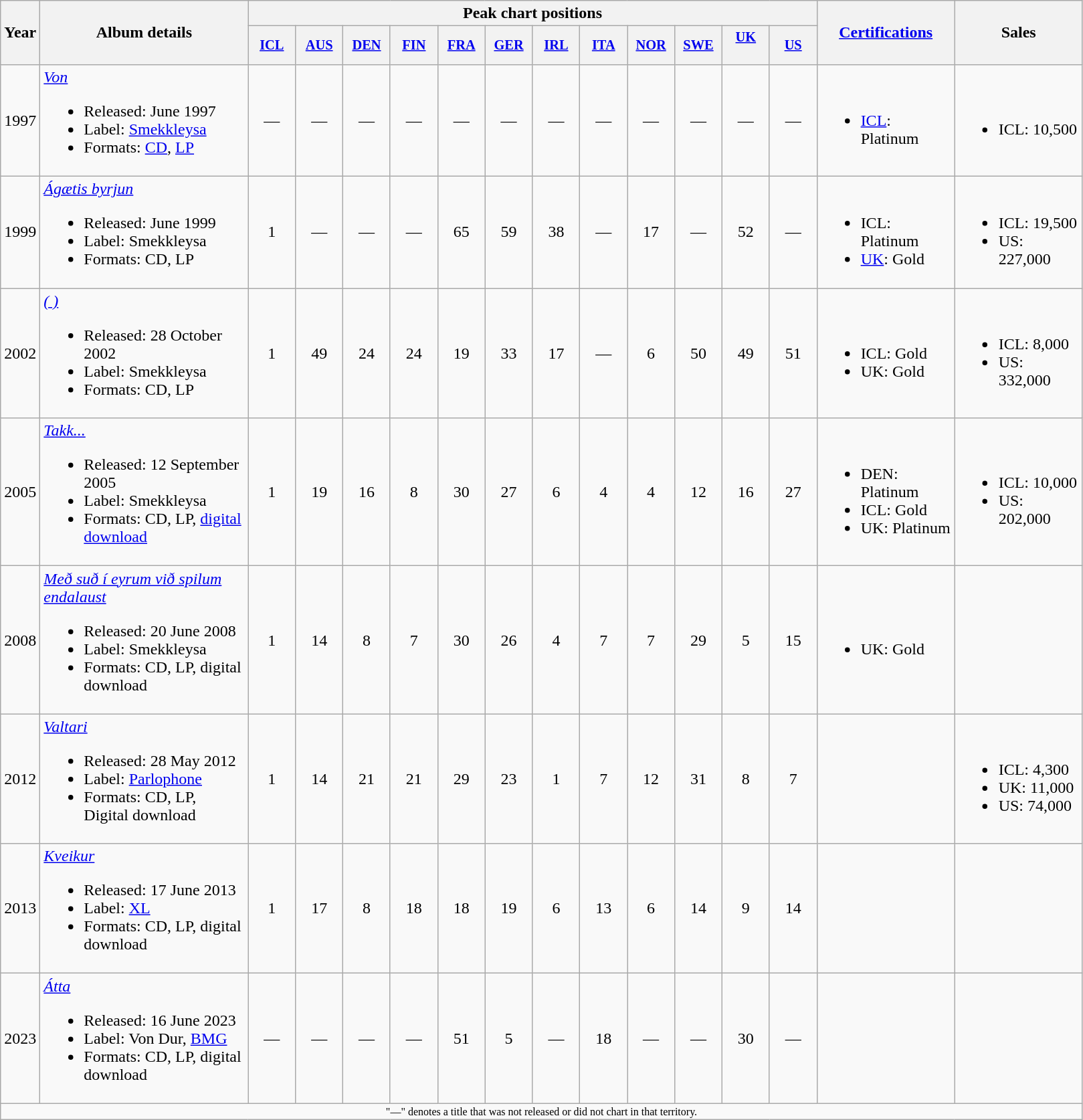<table class="wikitable">
<tr>
<th rowspan="2">Year</th>
<th rowspan="2" style="width:200px;">Album details</th>
<th colspan="12">Peak chart positions</th>
<th style="width:130px;" rowspan="2"><a href='#'>Certifications</a></th>
<th style="width:120px;" rowspan="2">Sales</th>
</tr>
<tr>
<th style="width:3em;font-size:85%;"><a href='#'>ICL</a><br></th>
<th style="width:3em;font-size:85%;"><a href='#'>AUS</a><br></th>
<th style="width:3em;font-size:85%;"><a href='#'>DEN</a><br></th>
<th style="width:3em;font-size:85%;"><a href='#'>FIN</a><br></th>
<th style="width:3em;font-size:85%;"><a href='#'>FRA</a><br></th>
<th style="width:3em;font-size:85%;"><a href='#'>GER</a><br></th>
<th style="width:3em;font-size:85%;"><a href='#'>IRL</a><br></th>
<th style="width:3em;font-size:85%;"><a href='#'>ITA</a><br></th>
<th style="width:3em;font-size:85%;"><a href='#'>NOR</a><br></th>
<th style="width:3em;font-size:85%;"><a href='#'>SWE</a><br></th>
<th style="width:3em;font-size:85%;"><a href='#'>UK</a><br><br></th>
<th style="width:3em;font-size:85%;"><a href='#'>US</a><br></th>
</tr>
<tr>
<td style="text-align:center;">1997</td>
<td><em><a href='#'>Von</a></em><br><ul><li>Released: June 1997</li><li>Label: <a href='#'>Smekkleysa</a></li><li>Formats: <a href='#'>CD</a>, <a href='#'>LP</a></li></ul></td>
<td style="text-align:center;">—</td>
<td style="text-align:center;">—</td>
<td style="text-align:center;">—</td>
<td style="text-align:center;">—</td>
<td style="text-align:center;">—</td>
<td style="text-align:center;">—</td>
<td style="text-align:center;">—</td>
<td style="text-align:center;">—</td>
<td style="text-align:center;">—</td>
<td style="text-align:center;">—</td>
<td style="text-align:center;">—</td>
<td style="text-align:center;">—</td>
<td><br><ul><li><a href='#'>ICL</a>: Platinum</li></ul></td>
<td><br><ul><li>ICL: 10,500</li></ul></td>
</tr>
<tr>
<td style="text-align:center;">1999</td>
<td><em><a href='#'>Ágætis byrjun</a></em><br><ul><li>Released: June 1999</li><li>Label: Smekkleysa</li><li>Formats: CD, LP</li></ul></td>
<td style="text-align:center;">1</td>
<td style="text-align:center;">—</td>
<td style="text-align:center;">—</td>
<td style="text-align:center;">—</td>
<td style="text-align:center;">65</td>
<td style="text-align:center;">59</td>
<td style="text-align:center;">38</td>
<td style="text-align:center;">—</td>
<td style="text-align:center;">17</td>
<td style="text-align:center;">—</td>
<td style="text-align:center;">52</td>
<td style="text-align:center;">—</td>
<td><br><ul><li>ICL: Platinum</li><li><a href='#'>UK</a>: Gold</li></ul></td>
<td><br><ul><li>ICL: 19,500</li><li>US: 227,000</li></ul></td>
</tr>
<tr>
<td style="text-align:center;">2002</td>
<td><em><a href='#'>( )</a></em><br><ul><li>Released: 28 October 2002</li><li>Label: Smekkleysa</li><li>Formats: CD, LP</li></ul></td>
<td style="text-align:center;">1</td>
<td style="text-align:center;">49</td>
<td style="text-align:center;">24</td>
<td style="text-align:center;">24</td>
<td style="text-align:center;">19</td>
<td style="text-align:center;">33</td>
<td style="text-align:center;">17</td>
<td style="text-align:center;">—</td>
<td style="text-align:center;">6</td>
<td style="text-align:center;">50</td>
<td style="text-align:center;">49</td>
<td style="text-align:center;">51</td>
<td><br><ul><li>ICL: Gold</li><li>UK: Gold</li></ul></td>
<td><br><ul><li>ICL: 8,000</li><li>US: 332,000</li></ul></td>
</tr>
<tr>
<td style="text-align:center;">2005</td>
<td><em><a href='#'>Takk...</a></em><br><ul><li>Released: 12 September 2005</li><li>Label: Smekkleysa</li><li>Formats: CD, LP, <a href='#'>digital download</a></li></ul></td>
<td style="text-align:center;">1</td>
<td style="text-align:center;">19</td>
<td style="text-align:center;">16</td>
<td style="text-align:center;">8</td>
<td style="text-align:center;">30</td>
<td style="text-align:center;">27</td>
<td style="text-align:center;">6</td>
<td style="text-align:center;">4</td>
<td style="text-align:center;">4</td>
<td style="text-align:center;">12</td>
<td style="text-align:center;">16</td>
<td style="text-align:center;">27</td>
<td><br><ul><li>DEN: Platinum</li><li>ICL: Gold</li><li>UK: Platinum</li></ul></td>
<td><br><ul><li>ICL: 10,000</li><li>US: 202,000</li></ul></td>
</tr>
<tr>
<td style="text-align:center;">2008</td>
<td><em><a href='#'>Með suð í eyrum við spilum endalaust</a></em><br><ul><li>Released: 20 June 2008</li><li>Label: Smekkleysa</li><li>Formats: CD, LP, digital download</li></ul></td>
<td style="text-align:center;">1</td>
<td style="text-align:center;">14</td>
<td style="text-align:center;">8</td>
<td style="text-align:center;">7</td>
<td style="text-align:center;">30</td>
<td style="text-align:center;">26</td>
<td style="text-align:center;">4</td>
<td style="text-align:center;">7</td>
<td style="text-align:center;">7</td>
<td style="text-align:center;">29</td>
<td style="text-align:center;">5</td>
<td style="text-align:center;">15</td>
<td><br><ul><li>UK: Gold</li></ul></td>
<td></td>
</tr>
<tr>
<td style="text-align:center;">2012</td>
<td><em><a href='#'>Valtari</a></em><br><ul><li>Released: 28 May 2012</li><li>Label: <a href='#'>Parlophone</a></li><li>Formats: CD, LP, Digital download</li></ul></td>
<td style="text-align:center;">1</td>
<td style="text-align:center;">14</td>
<td style="text-align:center;">21</td>
<td style="text-align:center;">21</td>
<td style="text-align:center;">29</td>
<td style="text-align:center;">23</td>
<td style="text-align:center;">1</td>
<td style="text-align:center;">7</td>
<td style="text-align:center;">12</td>
<td style="text-align:center;">31</td>
<td style="text-align:center;">8</td>
<td style="text-align:center;">7</td>
<td></td>
<td><br><ul><li>ICL: 4,300</li><li>UK: 11,000</li><li>US: 74,000</li></ul></td>
</tr>
<tr>
<td style="text-align:center;">2013</td>
<td><em><a href='#'>Kveikur</a></em><br><ul><li>Released: 17 June 2013</li><li>Label: <a href='#'>XL</a></li><li>Formats: CD, LP, digital download</li></ul></td>
<td style="text-align:center;">1</td>
<td style="text-align:center;">17</td>
<td style="text-align:center;">8</td>
<td style="text-align:center;">18</td>
<td style="text-align:center;">18</td>
<td style="text-align:center;">19</td>
<td style="text-align:center;">6</td>
<td style="text-align:center;">13</td>
<td style="text-align:center;">6</td>
<td style="text-align:center;">14</td>
<td style="text-align:center;">9</td>
<td style="text-align:center;">14</td>
<td></td>
<td></td>
</tr>
<tr>
<td style="text-align:center;">2023</td>
<td><em><a href='#'>Átta</a></em><br><ul><li>Released: 16 June 2023</li><li>Label: Von Dur, <a href='#'>BMG</a></li><li>Formats: CD, LP, digital download</li></ul></td>
<td style="text-align:center;">—</td>
<td style="text-align:center;">—</td>
<td style="text-align:center;">—</td>
<td style="text-align:center;">—</td>
<td style="text-align:center;">51<br></td>
<td style="text-align:center;">5</td>
<td style="text-align:center;">—</td>
<td style="text-align:center;">18<br></td>
<td style="text-align:center;">—</td>
<td style="text-align:center;">—</td>
<td style="text-align:center;">30</td>
<td style="text-align:center;">—</td>
<td></td>
<td></td>
</tr>
<tr>
<td colspan="16" style="text-align:center; font-size:8pt;">"—" denotes a title that was not released or did not chart in that territory.</td>
</tr>
</table>
